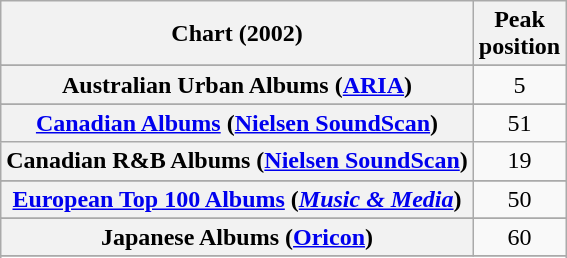<table class="wikitable sortable plainrowheaders" style="text-align:center">
<tr>
<th scope="col">Chart (2002)</th>
<th scope="col">Peak<br>position</th>
</tr>
<tr>
</tr>
<tr>
<th scope="row">Australian Urban Albums (<a href='#'>ARIA</a>)</th>
<td>5</td>
</tr>
<tr>
</tr>
<tr>
</tr>
<tr>
<th scope="row"><a href='#'>Canadian Albums</a> (<a href='#'>Nielsen SoundScan</a>)</th>
<td>51</td>
</tr>
<tr>
<th scope="row">Canadian R&B Albums (<a href='#'>Nielsen SoundScan</a>)</th>
<td>19</td>
</tr>
<tr>
</tr>
<tr>
<th scope="row"><a href='#'>European Top 100 Albums</a> (<em><a href='#'>Music & Media</a></em>)</th>
<td>50</td>
</tr>
<tr>
</tr>
<tr>
</tr>
<tr>
</tr>
<tr>
<th scope="row">Japanese Albums (<a href='#'>Oricon</a>)</th>
<td>60</td>
</tr>
<tr>
</tr>
<tr>
</tr>
<tr>
</tr>
<tr>
</tr>
<tr>
</tr>
<tr>
</tr>
<tr>
</tr>
</table>
